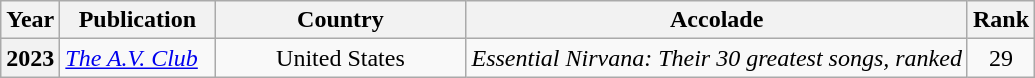<table class="wikitable plainrowheaders">
<tr>
<th scope="col">Year</th>
<th scope="col" style="width:6em;">Publication</th>
<th scope="col" style="width:10em;">Country</th>
<th scope="col">Accolade</th>
<th scope="col">Rank</th>
</tr>
<tr>
<th scope="row">2023</th>
<td><em><a href='#'>The A.V. Club</a></em></td>
<td style="text-align:center">United States</td>
<td><em>Essential Nirvana: Their 30 greatest songs, ranked</td>
<td style="text-align:center;">29</td>
</tr>
</table>
